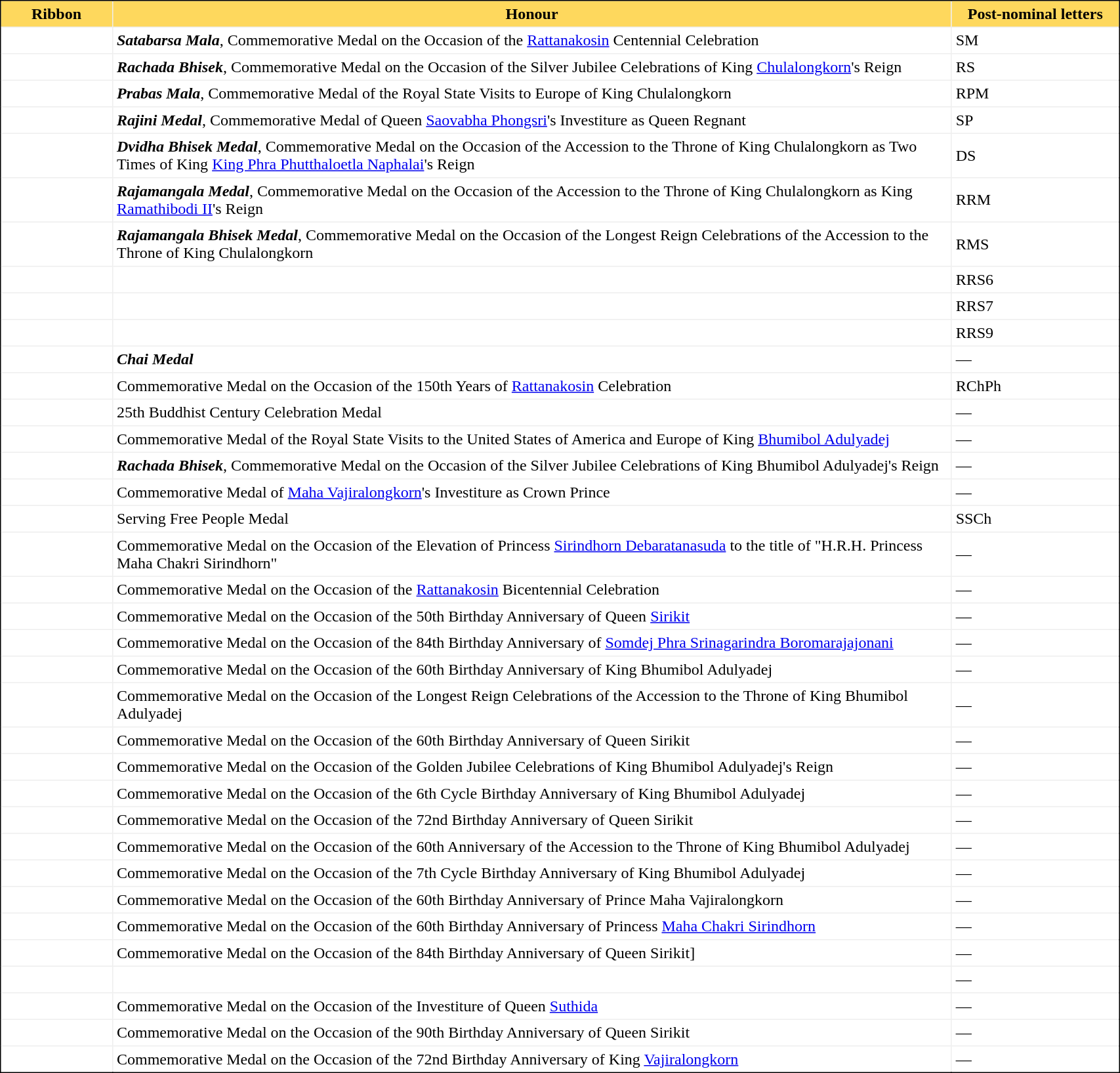<table border="2" cellpadding="4" cellspacing="0" style="width:90%; margin: 1em 1em 1em 0; background:white; border: 1px solid; border-collapse: collapse;">
<tr bgcolor="#FED85D">
<th width="10%" align="center">Ribbon</th>
<th width="75%" align="center">Honour</th>
<th width="15%" align="center">Post-nominal letters</th>
</tr>
<tr>
<td></td>
<td><strong><em>Satabarsa Mala</em></strong>, Commemorative Medal on the Occasion of the <a href='#'>Rattanakosin</a> Centennial Celebration</td>
<td>SM</td>
</tr>
<tr>
<td></td>
<td><strong><em>Rachada Bhisek</em></strong>, Commemorative Medal on the Occasion of the Silver Jubilee Celebrations of King <a href='#'>Chulalongkorn</a>'s Reign</td>
<td>RS</td>
</tr>
<tr>
<td></td>
<td><strong><em>Prabas Mala</em></strong>, Commemorative Medal of the Royal State Visits to Europe of King Chulalongkorn</td>
<td>RPM</td>
</tr>
<tr>
<td></td>
<td><strong><em>Rajini Medal</em></strong>, Commemorative Medal of Queen <a href='#'>Saovabha Phongsri</a>'s Investiture as Queen Regnant</td>
<td>SP</td>
</tr>
<tr>
<td></td>
<td><strong><em>Dvidha Bhisek Medal</em></strong>, Commemorative Medal on the Occasion of the Accession to the Throne of King Chulalongkorn as Two Times of King <a href='#'>King Phra Phutthaloetla Naphalai</a>'s Reign</td>
<td>DS</td>
</tr>
<tr>
<td></td>
<td><strong><em>Rajamangala Medal</em></strong>, Commemorative Medal on the Occasion of the Accession to the Throne of King Chulalongkorn as King <a href='#'>Ramathibodi II</a>'s Reign</td>
<td>RRM</td>
</tr>
<tr>
<td></td>
<td><strong><em>Rajamangala Bhisek Medal</em></strong>, Commemorative Medal on the Occasion of the Longest Reign Celebrations of the Accession to the Throne of King Chulalongkorn</td>
<td>RMS</td>
</tr>
<tr>
<td></td>
<td></td>
<td>RRS6</td>
</tr>
<tr>
<td></td>
<td></td>
<td>RRS7</td>
</tr>
<tr>
<td></td>
<td></td>
<td>RRS9</td>
</tr>
<tr>
<td></td>
<td><strong><em>Chai Medal</em></strong></td>
<td>—</td>
</tr>
<tr>
<td></td>
<td>Commemorative Medal on the Occasion of the 150th Years of <a href='#'>Rattanakosin</a> Celebration</td>
<td>RChPh</td>
</tr>
<tr>
<td></td>
<td>25th Buddhist Century Celebration Medal</td>
<td>—</td>
</tr>
<tr>
<td></td>
<td>Commemorative Medal of the Royal State Visits to the United States of America and Europe of King <a href='#'>Bhumibol Adulyadej</a></td>
<td>—</td>
</tr>
<tr>
<td></td>
<td><strong><em>Rachada Bhisek</em></strong>, Commemorative Medal on the Occasion of the Silver Jubilee Celebrations of King Bhumibol Adulyadej's Reign</td>
<td>—</td>
</tr>
<tr>
<td></td>
<td>Commemorative Medal of <a href='#'>Maha Vajiralongkorn</a>'s Investiture as Crown Prince</td>
<td>—</td>
</tr>
<tr>
<td></td>
<td>Serving Free People Medal</td>
<td>SSCh</td>
</tr>
<tr>
<td></td>
<td>Commemorative Medal on the Occasion of the Elevation of Princess <a href='#'>Sirindhorn Debaratanasuda</a> to the title of "H.R.H. Princess Maha Chakri Sirindhorn"</td>
<td>—</td>
</tr>
<tr>
<td></td>
<td>Commemorative Medal on the Occasion of the <a href='#'>Rattanakosin</a> Bicentennial Celebration</td>
<td>—</td>
</tr>
<tr>
<td></td>
<td>Commemorative Medal on the Occasion of the 50th Birthday Anniversary of Queen <a href='#'>Sirikit</a></td>
<td>—</td>
</tr>
<tr>
<td></td>
<td>Commemorative Medal on the Occasion of the 84th Birthday Anniversary of <a href='#'>Somdej Phra Srinagarindra Boromarajajonani</a></td>
<td>—</td>
</tr>
<tr>
<td></td>
<td>Commemorative Medal on the Occasion of the 60th Birthday Anniversary of King Bhumibol Adulyadej</td>
<td>—</td>
</tr>
<tr>
<td></td>
<td>Commemorative Medal on the Occasion of the Longest Reign Celebrations of the Accession to the Throne of King Bhumibol Adulyadej</td>
<td>—</td>
</tr>
<tr>
<td></td>
<td>Commemorative Medal on the Occasion of the 60th Birthday Anniversary of Queen Sirikit</td>
<td>—</td>
</tr>
<tr>
<td></td>
<td>Commemorative Medal on the Occasion of the Golden Jubilee Celebrations of King Bhumibol Adulyadej's Reign</td>
<td>—</td>
</tr>
<tr>
<td></td>
<td>Commemorative Medal on the Occasion of the 6th Cycle Birthday Anniversary of King Bhumibol Adulyadej</td>
<td>—</td>
</tr>
<tr>
<td></td>
<td>Commemorative Medal on the Occasion of the 72nd Birthday Anniversary of Queen Sirikit</td>
<td>—</td>
</tr>
<tr>
<td></td>
<td>Commemorative Medal on the Occasion of the 60th Anniversary of the Accession to the Throne of King Bhumibol Adulyadej</td>
<td>—</td>
</tr>
<tr>
<td></td>
<td>Commemorative Medal on the Occasion of the 7th Cycle Birthday Anniversary of King Bhumibol Adulyadej</td>
<td>—</td>
</tr>
<tr>
<td></td>
<td>Commemorative Medal on the Occasion of the 60th Birthday Anniversary of Prince Maha Vajiralongkorn</td>
<td>—</td>
</tr>
<tr>
<td></td>
<td>Commemorative Medal on the Occasion of the 60th Birthday Anniversary of Princess <a href='#'>Maha Chakri Sirindhorn</a></td>
<td>—</td>
</tr>
<tr>
<td></td>
<td>Commemorative Medal on the Occasion of the 84th Birthday Anniversary of Queen Sirikit]</td>
<td>—</td>
</tr>
<tr>
<td></td>
<td></td>
<td>—</td>
</tr>
<tr>
<td></td>
<td>Commemorative Medal on the Occasion of the Investiture of Queen <a href='#'>Suthida</a></td>
<td>—</td>
</tr>
<tr>
<td></td>
<td>Commemorative Medal on the Occasion of the 90th Birthday Anniversary of  Queen Sirikit</td>
<td>—</td>
</tr>
<tr>
<td></td>
<td>Commemorative Medal on the Occasion of the 72nd Birthday Anniversary of King <a href='#'>Vajiralongkorn</a></td>
<td>—</td>
</tr>
</table>
